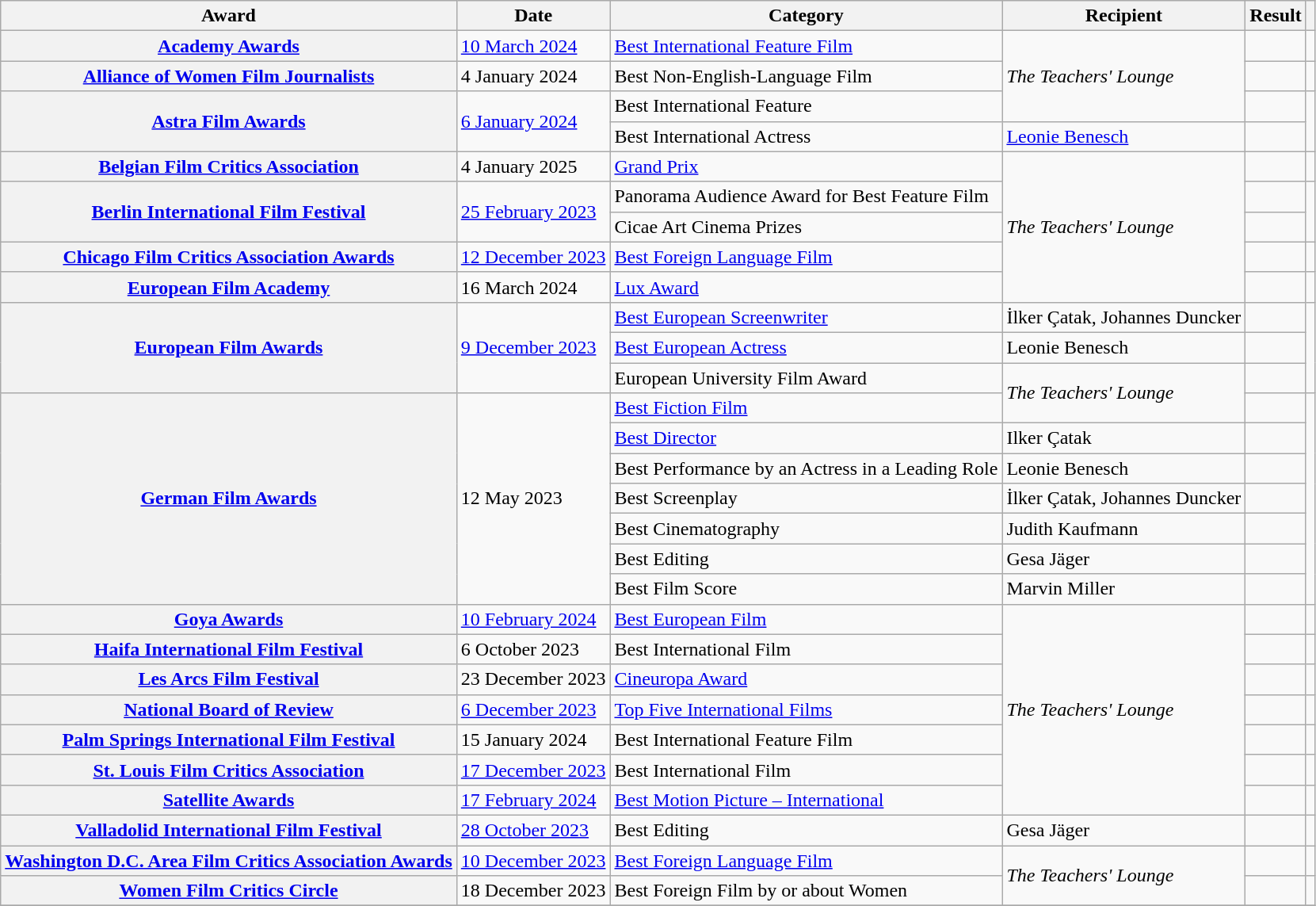<table class="wikitable sortable plainrowheaders">
<tr>
<th scope="col">Award</th>
<th scope="col">Date</th>
<th scope="col">Category</th>
<th scope="col">Recipient</th>
<th scope="col">Result</th>
<th scope="col" class="unsortable"></th>
</tr>
<tr>
<th scope="row"><a href='#'>Academy Awards</a></th>
<td><a href='#'>10 March 2024</a></td>
<td><a href='#'>Best International Feature Film</a></td>
<td rowspan="3"><em>The Teachers' Lounge</em></td>
<td></td>
<td align="center"></td>
</tr>
<tr>
<th scope="row"><a href='#'>Alliance of Women Film Journalists</a></th>
<td>4 January 2024</td>
<td>Best Non-English-Language Film</td>
<td></td>
<td align="center"></td>
</tr>
<tr>
<th scope="row" rowspan="2"><a href='#'>Astra Film Awards</a></th>
<td rowspan="2"><a href='#'>6 January 2024</a></td>
<td>Best International Feature</td>
<td></td>
<td align="center" rowspan="2"></td>
</tr>
<tr>
<td>Best International Actress</td>
<td><a href='#'>Leonie Benesch</a></td>
<td></td>
</tr>
<tr>
<th scope="row"><a href='#'>Belgian Film Critics Association</a></th>
<td>4 January 2025</td>
<td><a href='#'>Grand Prix</a></td>
<td rowspan="5"><em>The Teachers' Lounge</em></td>
<td></td>
<td align="center"></td>
</tr>
<tr>
<th rowspan="2" scope="row"><a href='#'>Berlin International Film Festival</a></th>
<td rowspan="2"><a href='#'>25 February 2023</a></td>
<td>Panorama Audience Award for Best Feature Film</td>
<td></td>
<td rowspan="2" align="center"></td>
</tr>
<tr>
<td>Cicae Art Cinema Prizes</td>
<td></td>
</tr>
<tr>
<th scope="row"><a href='#'>Chicago Film Critics Association Awards</a></th>
<td><a href='#'>12 December 2023</a></td>
<td><a href='#'>Best Foreign Language Film</a></td>
<td></td>
<td align="center"></td>
</tr>
<tr>
<th scope="row"><a href='#'>European Film Academy</a></th>
<td>16 March 2024</td>
<td><a href='#'>Lux Award</a></td>
<td></td>
<td align="center"></td>
</tr>
<tr>
<th rowspan="3" scope="row"><a href='#'>European Film Awards</a></th>
<td rowspan="3"><a href='#'>9 December 2023</a></td>
<td><a href='#'>Best European Screenwriter</a></td>
<td>İlker Çatak, Johannes Duncker</td>
<td></td>
<td rowspan="3"  align="center"></td>
</tr>
<tr>
<td><a href='#'>Best European Actress</a></td>
<td>Leonie Benesch</td>
<td></td>
</tr>
<tr>
<td>European University Film Award</td>
<td rowspan="2"><em>The Teachers' Lounge</em></td>
<td></td>
</tr>
<tr>
<th rowspan="7" scope="row"><a href='#'>German Film Awards</a></th>
<td rowspan="7">12 May 2023</td>
<td><a href='#'>Best Fiction Film</a></td>
<td></td>
<td rowspan="7" align="center"></td>
</tr>
<tr>
<td><a href='#'>Best Director</a></td>
<td>Ilker Çatak</td>
<td></td>
</tr>
<tr>
<td>Best Performance by an Actress in a Leading Role</td>
<td>Leonie Benesch</td>
<td></td>
</tr>
<tr>
<td>Best Screenplay</td>
<td>İlker Çatak, Johannes Duncker</td>
<td></td>
</tr>
<tr>
<td>Best Cinematography</td>
<td>Judith Kaufmann</td>
<td></td>
</tr>
<tr>
<td>Best Editing</td>
<td>Gesa Jäger</td>
<td></td>
</tr>
<tr>
<td>Best Film Score</td>
<td>Marvin Miller</td>
<td></td>
</tr>
<tr>
<th scope="row"><a href='#'>Goya Awards</a></th>
<td><a href='#'>10 February 2024</a></td>
<td><a href='#'>Best European Film</a></td>
<td rowspan="7"><em>The Teachers' Lounge</em></td>
<td></td>
<td align="center"></td>
</tr>
<tr>
<th scope="row"><a href='#'>Haifa International Film Festival</a></th>
<td>6 October 2023</td>
<td>Best International Film</td>
<td></td>
<td align="center"></td>
</tr>
<tr>
<th scope="row"><a href='#'>Les Arcs Film Festival</a></th>
<td>23 December 2023</td>
<td><a href='#'>Cineuropa Award</a></td>
<td></td>
<td align="center"></td>
</tr>
<tr>
<th scope="row"><a href='#'>National Board of Review</a></th>
<td><a href='#'>6 December 2023</a></td>
<td><a href='#'>Top Five International Films</a></td>
<td></td>
<td align="center"></td>
</tr>
<tr>
<th scope="row"><a href='#'>Palm Springs International Film Festival</a></th>
<td>15 January 2024</td>
<td>Best International Feature Film</td>
<td></td>
<td align="center"></td>
</tr>
<tr>
<th scope="row"><a href='#'>St. Louis Film Critics Association</a></th>
<td><a href='#'>17 December 2023</a></td>
<td>Best International Film</td>
<td></td>
<td align="center"></td>
</tr>
<tr>
<th scope="row"><a href='#'>Satellite Awards</a></th>
<td><a href='#'>17 February 2024</a></td>
<td><a href='#'>Best Motion Picture – International</a></td>
<td></td>
<td align="center"></td>
</tr>
<tr>
<th scope="row"><a href='#'>Valladolid International Film Festival</a></th>
<td><a href='#'>28 October 2023</a></td>
<td>Best Editing</td>
<td>Gesa Jäger</td>
<td></td>
<td align = "center"></td>
</tr>
<tr>
<th scope="row"><a href='#'>Washington D.C. Area Film Critics Association Awards</a></th>
<td><a href='#'>10 December 2023</a></td>
<td><a href='#'>Best Foreign Language Film</a></td>
<td rowspan="2"><em>The Teachers' Lounge</em></td>
<td></td>
<td align="center"></td>
</tr>
<tr>
<th scope="row"><a href='#'>Women Film Critics Circle</a></th>
<td>18 December 2023</td>
<td>Best Foreign Film by or about Women</td>
<td></td>
<td align="center"></td>
</tr>
<tr>
</tr>
</table>
